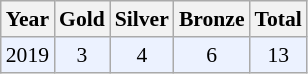<table class="sortable wikitable" style="font-size: 90%;">
<tr>
<th>Year</th>
<th>Gold</th>
<th>Silver</th>
<th>Bronze</th>
<th>Total</th>
</tr>
<tr style="background:#ECF2FF">
<td align="center">2019</td>
<td align="center">3</td>
<td align="center">4</td>
<td align="center">6</td>
<td align="center">13</td>
</tr>
</table>
